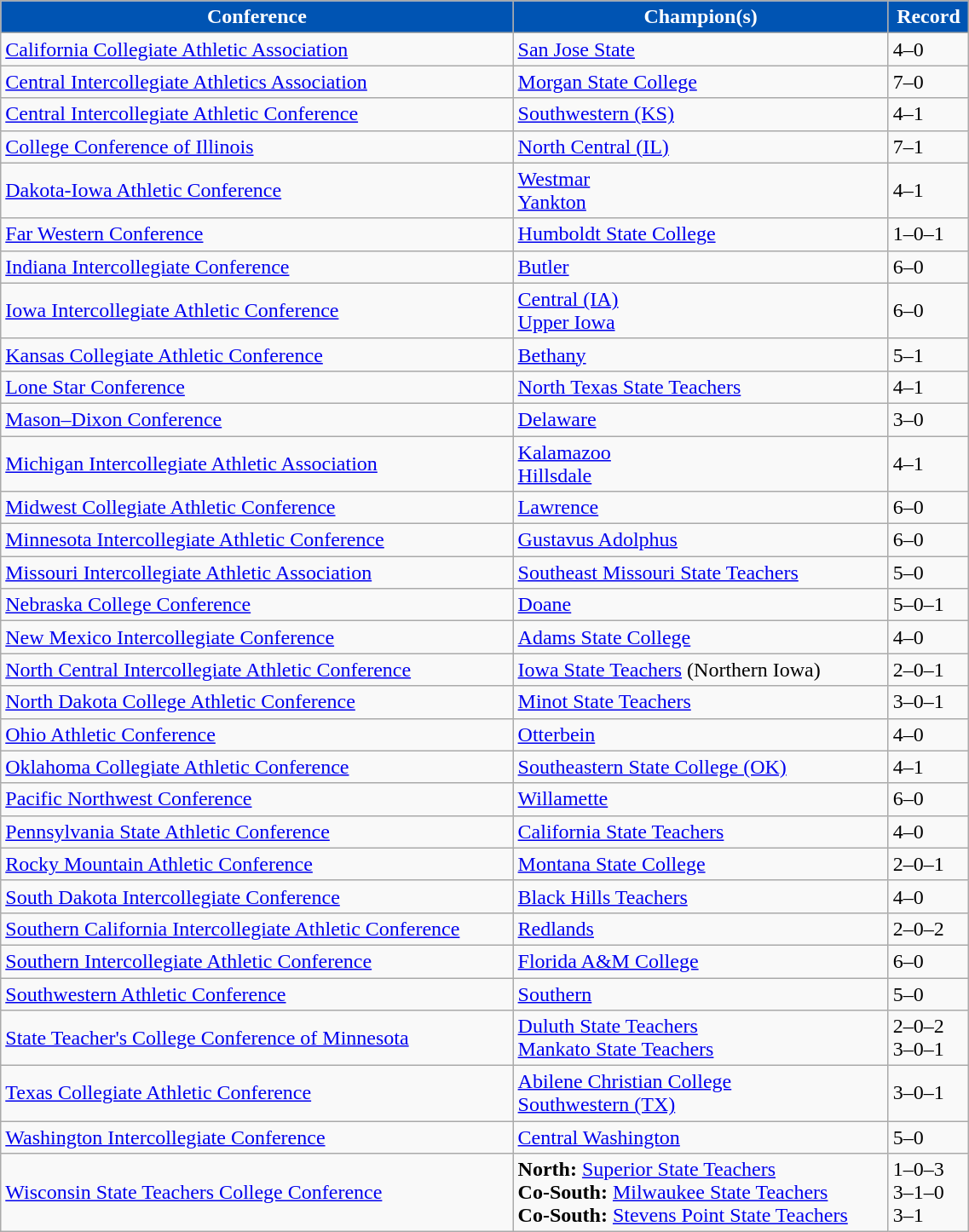<table class="wikitable" width="60%">
<tr>
<th style="background:#0054B3; color:#FFFFFF;">Conference</th>
<th style="background:#0054B3; color:#FFFFFF;">Champion(s)</th>
<th style="background:#0054B3; color:#FFFFFF;">Record</th>
</tr>
<tr align="left">
<td><a href='#'>California Collegiate Athletic Association</a></td>
<td><a href='#'>San Jose State</a></td>
<td>4–0</td>
</tr>
<tr align="left"">
<td><a href='#'>Central Intercollegiate Athletics Association</a></td>
<td><a href='#'>Morgan State College</a></td>
<td>7–0</td>
</tr>
<tr align="left">
<td><a href='#'>Central Intercollegiate Athletic Conference</a></td>
<td><a href='#'>Southwestern (KS)</a></td>
<td>4–1</td>
</tr>
<tr align="left">
<td><a href='#'>College Conference of Illinois</a></td>
<td><a href='#'>North Central (IL)</a></td>
<td>7–1</td>
</tr>
<tr align="left">
<td><a href='#'>Dakota-Iowa Athletic Conference</a></td>
<td><a href='#'>Westmar</a><br><a href='#'>Yankton</a></td>
<td>4–1</td>
</tr>
<tr align="left">
<td><a href='#'>Far Western Conference</a></td>
<td><a href='#'>Humboldt State College</a></td>
<td>1–0–1</td>
</tr>
<tr align="left">
<td><a href='#'>Indiana Intercollegiate Conference</a></td>
<td><a href='#'>Butler</a></td>
<td>6–0</td>
</tr>
<tr align="left">
<td><a href='#'>Iowa Intercollegiate Athletic Conference</a></td>
<td><a href='#'>Central (IA)</a><br><a href='#'>Upper Iowa</a></td>
<td>6–0</td>
</tr>
<tr align="left">
<td><a href='#'>Kansas Collegiate Athletic Conference</a></td>
<td><a href='#'>Bethany</a></td>
<td>5–1</td>
</tr>
<tr align="left">
<td><a href='#'>Lone Star Conference</a></td>
<td><a href='#'>North Texas State Teachers</a></td>
<td>4–1</td>
</tr>
<tr align="left">
<td><a href='#'>Mason–Dixon Conference</a></td>
<td><a href='#'>Delaware</a></td>
<td>3–0</td>
</tr>
<tr align="left"">
<td><a href='#'>Michigan Intercollegiate Athletic Association</a></td>
<td><a href='#'>Kalamazoo</a><br><a href='#'>Hillsdale</a></td>
<td>4–1</td>
</tr>
<tr align="left">
<td><a href='#'>Midwest Collegiate Athletic Conference</a></td>
<td><a href='#'>Lawrence</a></td>
<td>6–0</td>
</tr>
<tr align="left">
<td><a href='#'>Minnesota Intercollegiate Athletic Conference</a></td>
<td><a href='#'>Gustavus Adolphus</a></td>
<td>6–0</td>
</tr>
<tr align="left">
<td><a href='#'>Missouri Intercollegiate Athletic Association</a></td>
<td><a href='#'>Southeast Missouri State Teachers</a></td>
<td>5–0</td>
</tr>
<tr align="left">
<td><a href='#'>Nebraska College Conference</a></td>
<td><a href='#'>Doane</a></td>
<td>5–0–1</td>
</tr>
<tr align="left">
<td><a href='#'>New Mexico Intercollegiate Conference</a></td>
<td><a href='#'>Adams State College</a></td>
<td>4–0</td>
</tr>
<tr align="left">
<td><a href='#'>North Central Intercollegiate Athletic Conference</a></td>
<td><a href='#'>Iowa State Teachers</a> (Northern Iowa)</td>
<td>2–0–1</td>
</tr>
<tr align="left">
<td><a href='#'>North Dakota College Athletic Conference</a></td>
<td><a href='#'>Minot State Teachers</a></td>
<td>3–0–1</td>
</tr>
<tr align="left">
<td><a href='#'>Ohio Athletic Conference</a></td>
<td><a href='#'>Otterbein</a></td>
<td>4–0</td>
</tr>
<tr align="left">
<td><a href='#'>Oklahoma Collegiate Athletic Conference</a></td>
<td><a href='#'>Southeastern State College (OK)</a></td>
<td>4–1</td>
</tr>
<tr align="left">
<td><a href='#'>Pacific Northwest Conference</a></td>
<td><a href='#'>Willamette</a></td>
<td>6–0</td>
</tr>
<tr align="left">
<td><a href='#'>Pennsylvania State Athletic Conference</a></td>
<td><a href='#'>California State Teachers</a></td>
<td>4–0</td>
</tr>
<tr align="left">
<td><a href='#'>Rocky Mountain Athletic Conference</a></td>
<td><a href='#'>Montana State College</a></td>
<td>2–0–1</td>
</tr>
<tr align="left">
<td><a href='#'>South Dakota Intercollegiate Conference</a></td>
<td><a href='#'>Black Hills Teachers</a></td>
<td>4–0</td>
</tr>
<tr align="left">
<td><a href='#'>Southern California Intercollegiate Athletic Conference</a></td>
<td><a href='#'>Redlands</a></td>
<td>2–0–2</td>
</tr>
<tr align="left">
<td><a href='#'>Southern Intercollegiate Athletic Conference</a></td>
<td><a href='#'>Florida A&M College</a></td>
<td>6–0</td>
</tr>
<tr align="left">
<td><a href='#'>Southwestern Athletic Conference</a></td>
<td><a href='#'>Southern</a></td>
<td>5–0</td>
</tr>
<tr align="left">
<td><a href='#'>State Teacher's College Conference of Minnesota</a></td>
<td><a href='#'>Duluth State Teachers</a><br><a href='#'>Mankato State Teachers</a></td>
<td>2–0–2<br>3–0–1</td>
</tr>
<tr align="left">
<td><a href='#'>Texas Collegiate Athletic Conference</a></td>
<td><a href='#'>Abilene Christian College</a><br><a href='#'>Southwestern (TX)</a></td>
<td>3–0–1</td>
</tr>
<tr align="left">
<td><a href='#'>Washington Intercollegiate Conference</a></td>
<td><a href='#'>Central Washington</a></td>
<td>5–0</td>
</tr>
<tr align="left">
<td><a href='#'>Wisconsin State Teachers College Conference</a></td>
<td><strong>North:</strong> <a href='#'>Superior State Teachers</a><br><strong>Co-South:</strong> <a href='#'>Milwaukee State Teachers</a><br><strong>Co-South:</strong> <a href='#'>Stevens Point State Teachers</a></td>
<td>1–0–3<br>3–1–0<br>3–1</td>
</tr>
</table>
